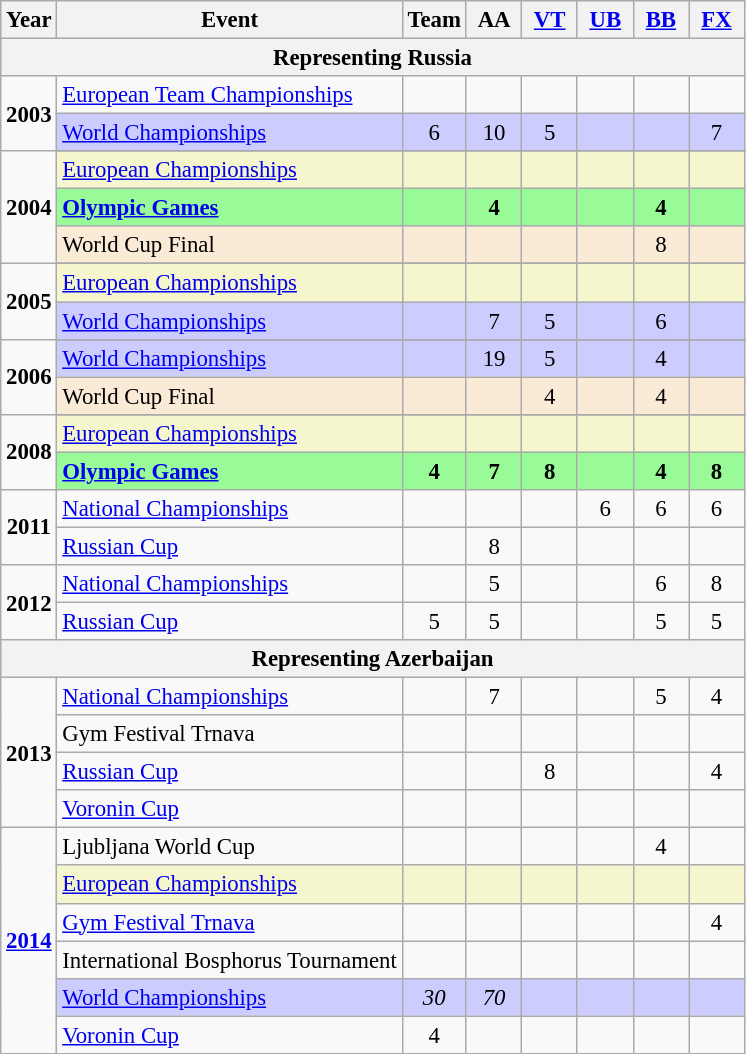<table class="wikitable" style="text-align:center; font-size:95%;">
<tr>
<th align=center>Year</th>
<th align=center>Event</th>
<th style="width:30px;">Team</th>
<th style="width:30px;">AA</th>
<th style="width:30px;"><a href='#'>VT</a></th>
<th style="width:30px;"><a href='#'>UB</a></th>
<th style="width:30px;"><a href='#'>BB</a></th>
<th style="width:30px;"><a href='#'>FX</a></th>
</tr>
<tr>
<th colspan="8">Representing Russia </th>
</tr>
<tr>
<td rowspan="2"><strong>2003</strong></td>
<td align=left><a href='#'>European Team Championships</a></td>
<td></td>
<td></td>
<td></td>
<td></td>
<td></td>
<td></td>
</tr>
<tr bgcolor=#CCCCFF>
<td align=left><a href='#'>World Championships</a></td>
<td>6</td>
<td>10</td>
<td>5</td>
<td></td>
<td></td>
<td>7</td>
</tr>
<tr>
<td rowspan="4"><strong>2004</strong></td>
</tr>
<tr bgcolor=#F5F6CE>
<td align=left><a href='#'>European Championships</a></td>
<td></td>
<td></td>
<td></td>
<td></td>
<td></td>
<td></td>
</tr>
<tr bgcolor=98FB98>
<td align=left><strong><a href='#'>Olympic Games</a></strong></td>
<td></td>
<td><strong>4</strong></td>
<td></td>
<td></td>
<td><strong>4</strong></td>
<td></td>
</tr>
<tr bgcolor=#FAEBD7>
<td align=left>World Cup Final</td>
<td></td>
<td></td>
<td></td>
<td></td>
<td>8</td>
<td></td>
</tr>
<tr>
<td rowspan="3"><strong>2005</strong></td>
</tr>
<tr bgcolor=#F5F6CE>
<td align=left><a href='#'>European Championships</a></td>
<td></td>
<td></td>
<td></td>
<td></td>
<td></td>
<td></td>
</tr>
<tr bgcolor=#CCCCFF>
<td align=left><a href='#'>World Championships</a></td>
<td></td>
<td>7</td>
<td>5</td>
<td></td>
<td>6</td>
<td></td>
</tr>
<tr>
<td rowspan="3"><strong>2006</strong></td>
</tr>
<tr bgcolor=#CCCCFF>
<td align=left><a href='#'>World Championships</a></td>
<td></td>
<td>19</td>
<td>5</td>
<td></td>
<td>4</td>
<td></td>
</tr>
<tr bgcolor=#FAEBD7>
<td align=left>World Cup Final</td>
<td></td>
<td></td>
<td>4</td>
<td></td>
<td>4</td>
<td></td>
</tr>
<tr>
<td rowspan="3"><strong>2008</strong></td>
</tr>
<tr bgcolor=#F5F6CE>
<td align=left><a href='#'>European Championships</a></td>
<td></td>
<td></td>
<td></td>
<td></td>
<td></td>
<td></td>
</tr>
<tr bgcolor=98FB98>
<td align=left><strong><a href='#'>Olympic Games</a></strong></td>
<td><strong>4</strong></td>
<td><strong>7</strong></td>
<td><strong>8</strong></td>
<td></td>
<td><strong>4</strong></td>
<td><strong>8</strong></td>
</tr>
<tr>
<td rowspan="2"><strong>2011</strong></td>
<td align=left><a href='#'>National Championships</a></td>
<td></td>
<td></td>
<td></td>
<td>6</td>
<td>6</td>
<td>6</td>
</tr>
<tr>
<td align=left><a href='#'>Russian Cup</a></td>
<td></td>
<td>8</td>
<td></td>
<td></td>
<td></td>
<td></td>
</tr>
<tr>
<td rowspan="2"><strong>2012</strong></td>
<td align=left><a href='#'>National Championships</a></td>
<td></td>
<td>5</td>
<td></td>
<td></td>
<td>6</td>
<td>8</td>
</tr>
<tr>
<td align=left><a href='#'>Russian Cup</a></td>
<td>5</td>
<td>5</td>
<td></td>
<td></td>
<td>5</td>
<td>5</td>
</tr>
<tr>
<th colspan="8">Representing Azerbaijan </th>
</tr>
<tr>
<td rowspan="4"><strong>2013</strong></td>
<td align=left><a href='#'>National Championships</a></td>
<td></td>
<td>7</td>
<td></td>
<td></td>
<td>5</td>
<td>4</td>
</tr>
<tr>
<td align=left>Gym Festival Trnava</td>
<td></td>
<td></td>
<td></td>
<td></td>
<td></td>
<td></td>
</tr>
<tr>
<td align=left><a href='#'>Russian Cup</a></td>
<td></td>
<td></td>
<td>8</td>
<td></td>
<td></td>
<td>4</td>
</tr>
<tr>
<td align=left><a href='#'>Voronin Cup</a></td>
<td></td>
<td></td>
<td></td>
<td></td>
<td></td>
<td></td>
</tr>
<tr>
<td rowspan="6"><strong><a href='#'>2014</a></strong></td>
<td align=left>Ljubljana World Cup</td>
<td></td>
<td></td>
<td></td>
<td></td>
<td>4</td>
<td></td>
</tr>
<tr bgcolor=#F5F6CE>
<td align=left><a href='#'>European Championships</a></td>
<td></td>
<td></td>
<td></td>
<td></td>
<td></td>
<td></td>
</tr>
<tr>
<td align=left><a href='#'>Gym Festival Trnava</a></td>
<td></td>
<td></td>
<td></td>
<td></td>
<td></td>
<td>4</td>
</tr>
<tr>
<td align=left>International Bosphorus Tournament</td>
<td></td>
<td></td>
<td></td>
<td></td>
<td></td>
<td></td>
</tr>
<tr bgcolor=#CCCCFF>
<td align=left><a href='#'>World Championships</a></td>
<td><em>30</em></td>
<td><em>70</em></td>
<td></td>
<td></td>
<td></td>
<td></td>
</tr>
<tr>
<td align=left><a href='#'>Voronin Cup</a></td>
<td>4</td>
<td></td>
<td></td>
<td></td>
<td></td>
<td></td>
</tr>
</table>
